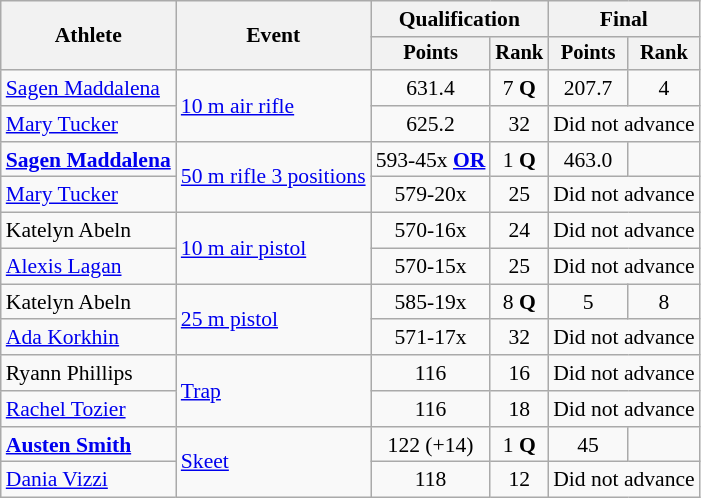<table class=wikitable style=font-size:90%;text-align:center>
<tr>
<th rowspan=2>Athlete</th>
<th rowspan=2>Event</th>
<th colspan=2>Qualification</th>
<th colspan=2>Final</th>
</tr>
<tr style=font-size:95%>
<th>Points</th>
<th>Rank</th>
<th>Points</th>
<th>Rank</th>
</tr>
<tr>
<td align=left><a href='#'>Sagen Maddalena</a></td>
<td align=left rowspan=2><a href='#'>10 m air rifle</a></td>
<td>631.4</td>
<td>7 <strong>Q</strong></td>
<td>207.7</td>
<td>4</td>
</tr>
<tr>
<td align=left><a href='#'>Mary Tucker</a></td>
<td>625.2</td>
<td>32</td>
<td colspan=2>Did not advance</td>
</tr>
<tr>
<td align=left><strong><a href='#'>Sagen Maddalena</a></strong></td>
<td align=left rowspan=2><a href='#'>50 m rifle 3 positions</a></td>
<td>593-45x <strong><a href='#'>OR</a></strong></td>
<td>1 <strong>Q</strong></td>
<td>463.0</td>
<td></td>
</tr>
<tr>
<td align=left><a href='#'>Mary Tucker</a></td>
<td>579-20x</td>
<td>25</td>
<td colspan=2>Did not advance</td>
</tr>
<tr>
<td align=left>Katelyn Abeln</td>
<td align=left rowspan=2><a href='#'>10 m air pistol</a></td>
<td>570-16x</td>
<td>24</td>
<td colspan=2>Did not advance</td>
</tr>
<tr>
<td align=left><a href='#'>Alexis Lagan</a></td>
<td>570-15x</td>
<td>25</td>
<td colspan=2>Did not advance</td>
</tr>
<tr>
<td align=left>Katelyn Abeln</td>
<td align=left rowspan=2><a href='#'>25 m pistol</a></td>
<td>585-19x</td>
<td>8 <strong>Q</strong></td>
<td>5</td>
<td>8</td>
</tr>
<tr>
<td align=left><a href='#'>Ada Korkhin</a></td>
<td>571-17x</td>
<td>32</td>
<td colspan=2>Did not advance</td>
</tr>
<tr>
<td align=left>Ryann Phillips</td>
<td align=left rowspan=2><a href='#'>Trap</a></td>
<td>116</td>
<td>16</td>
<td colspan=2>Did not advance</td>
</tr>
<tr>
<td align=left><a href='#'>Rachel Tozier</a></td>
<td>116</td>
<td>18</td>
<td colspan=2>Did not advance</td>
</tr>
<tr>
<td align=left><strong><a href='#'>Austen Smith</a></strong></td>
<td align=left rowspan=2><a href='#'>Skeet</a></td>
<td>122 (+14)</td>
<td>1 <strong>Q</strong></td>
<td>45</td>
<td></td>
</tr>
<tr>
<td align=left><a href='#'>Dania Vizzi</a></td>
<td>118</td>
<td>12</td>
<td colspan=2>Did not advance</td>
</tr>
</table>
